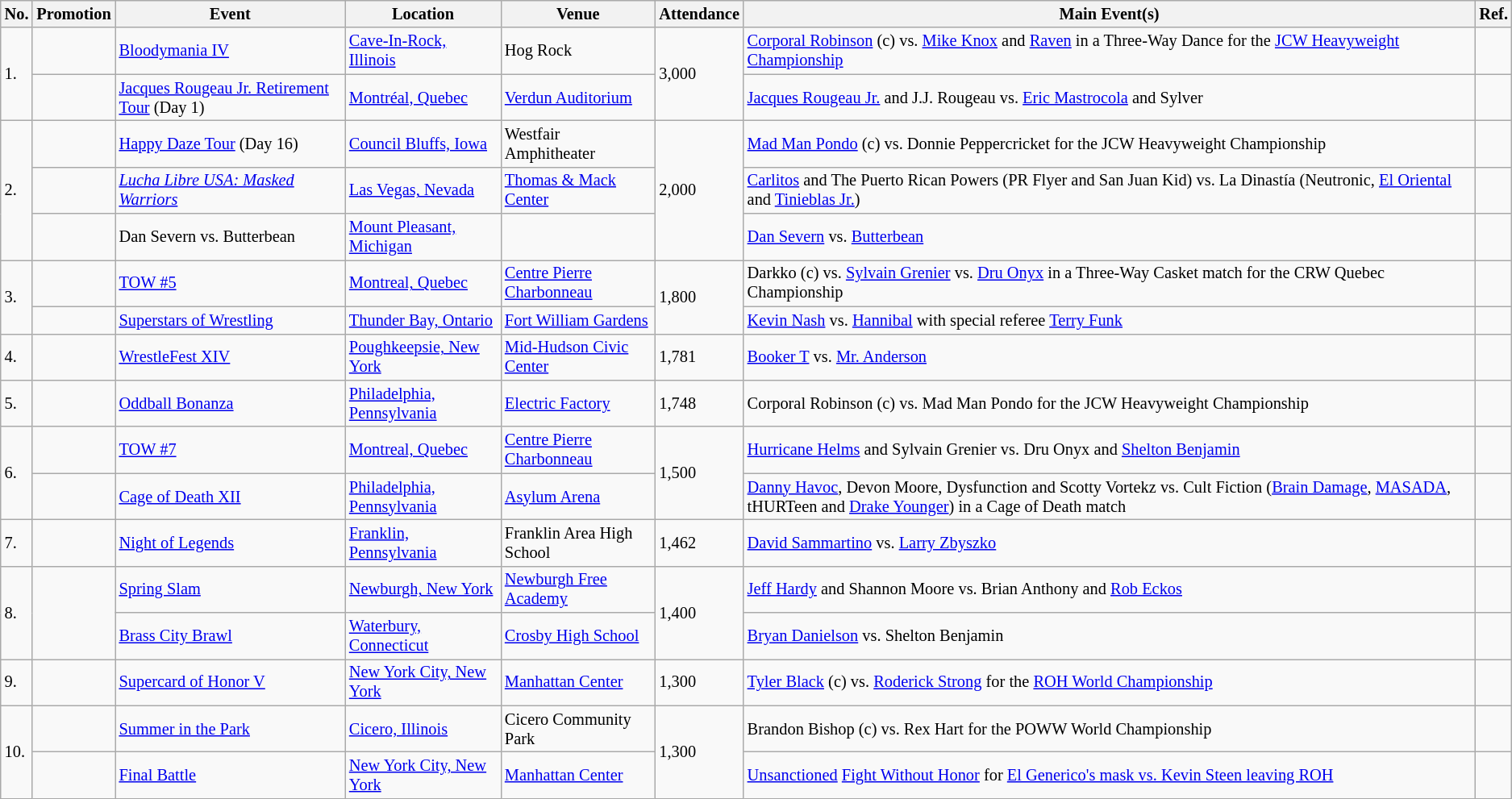<table class="wikitable sortable" style="font-size:85%;">
<tr>
<th>No.</th>
<th>Promotion</th>
<th>Event</th>
<th>Location</th>
<th>Venue</th>
<th>Attendance</th>
<th class=unsortable>Main Event(s)</th>
<th class=unsortable>Ref.</th>
</tr>
<tr>
<td rowspan=2>1.</td>
<td></td>
<td><a href='#'>Bloodymania IV</a> <br> </td>
<td><a href='#'>Cave-In-Rock, Illinois</a></td>
<td>Hog Rock</td>
<td rowspan=2>3,000</td>
<td><a href='#'>Corporal Robinson</a> (c) vs. <a href='#'>Mike Knox</a> and <a href='#'>Raven</a> in a Three-Way Dance for the <a href='#'>JCW Heavyweight Championship</a></td>
<td></td>
</tr>
<tr>
<td></td>
<td><a href='#'>Jacques Rougeau Jr. Retirement Tour</a> (Day 1) <br> </td>
<td><a href='#'>Montréal, Quebec</a></td>
<td><a href='#'>Verdun Auditorium</a></td>
<td><a href='#'>Jacques Rougeau Jr.</a> and J.J. Rougeau vs. <a href='#'>Eric Mastrocola</a> and Sylver</td>
<td></td>
</tr>
<tr>
<td rowspan=3>2.</td>
<td></td>
<td><a href='#'>Happy Daze Tour</a> (Day 16) <br> </td>
<td><a href='#'>Council Bluffs, Iowa</a></td>
<td>Westfair Amphitheater</td>
<td rowspan=3>2,000</td>
<td><a href='#'>Mad Man Pondo</a> (c) vs. Donnie Peppercricket for the JCW Heavyweight Championship</td>
<td></td>
</tr>
<tr>
<td></td>
<td><em><a href='#'>Lucha Libre USA: Masked Warriors</a></em> <br> </td>
<td><a href='#'>Las Vegas, Nevada</a></td>
<td><a href='#'>Thomas & Mack Center</a></td>
<td><a href='#'>Carlitos</a> and The Puerto Rican Powers (PR Flyer and San Juan Kid) vs. La Dinastía (Neutronic, <a href='#'>El Oriental</a> and <a href='#'>Tinieblas Jr.</a>)</td>
<td></td>
</tr>
<tr>
<td></td>
<td>Dan Severn vs. Butterbean <br> </td>
<td><a href='#'>Mount Pleasant, Michigan</a></td>
<td></td>
<td><a href='#'>Dan Severn</a> vs. <a href='#'>Butterbean</a></td>
<td></td>
</tr>
<tr>
<td rowspan=2>3.</td>
<td></td>
<td><a href='#'>TOW #5</a> <br> </td>
<td><a href='#'>Montreal, Quebec</a></td>
<td><a href='#'>Centre Pierre Charbonneau</a></td>
<td rowspan=2>1,800</td>
<td>Darkko (c) vs. <a href='#'>Sylvain Grenier</a> vs. <a href='#'>Dru Onyx</a> in a Three-Way Casket match for the CRW Quebec Championship</td>
<td></td>
</tr>
<tr>
<td></td>
<td><a href='#'>Superstars of Wrestling</a> <br> </td>
<td><a href='#'>Thunder Bay, Ontario</a></td>
<td><a href='#'>Fort William Gardens</a></td>
<td><a href='#'>Kevin Nash</a> vs. <a href='#'>Hannibal</a> with special referee <a href='#'>Terry Funk</a></td>
<td></td>
</tr>
<tr>
<td>4.</td>
<td></td>
<td><a href='#'>WrestleFest XIV</a> <br> </td>
<td><a href='#'>Poughkeepsie, New York</a></td>
<td><a href='#'>Mid-Hudson Civic Center</a></td>
<td>1,781</td>
<td><a href='#'>Booker T</a> vs. <a href='#'>Mr. Anderson</a></td>
<td></td>
</tr>
<tr>
<td>5.</td>
<td></td>
<td><a href='#'>Oddball Bonanza</a> <br> </td>
<td><a href='#'>Philadelphia, Pennsylvania</a></td>
<td><a href='#'>Electric Factory</a></td>
<td>1,748</td>
<td>Corporal Robinson (c) vs. Mad Man Pondo for the JCW Heavyweight Championship</td>
<td></td>
</tr>
<tr>
<td rowspan=2>6.</td>
<td></td>
<td><a href='#'>TOW #7</a> <br> </td>
<td><a href='#'>Montreal, Quebec</a></td>
<td><a href='#'>Centre Pierre Charbonneau</a></td>
<td rowspan=2>1,500</td>
<td><a href='#'>Hurricane Helms</a> and Sylvain Grenier vs. Dru Onyx and <a href='#'>Shelton Benjamin</a></td>
<td></td>
</tr>
<tr>
<td></td>
<td><a href='#'>Cage of Death XII</a> <br> </td>
<td><a href='#'>Philadelphia, Pennsylvania</a></td>
<td><a href='#'>Asylum Arena</a></td>
<td><a href='#'>Danny Havoc</a>, Devon Moore, Dysfunction and Scotty Vortekz vs. Cult Fiction (<a href='#'>Brain Damage</a>, <a href='#'>MASADA</a>, tHURTeen and <a href='#'>Drake Younger</a>) in a Cage of Death match</td>
<td></td>
</tr>
<tr>
<td>7.</td>
<td></td>
<td><a href='#'>Night of Legends</a> <br> </td>
<td><a href='#'>Franklin, Pennsylvania</a></td>
<td>Franklin Area High School</td>
<td>1,462</td>
<td><a href='#'>David Sammartino</a> vs. <a href='#'>Larry Zbyszko</a></td>
<td></td>
</tr>
<tr>
<td rowspan=2>8.</td>
<td rowspan=2></td>
<td><a href='#'>Spring Slam</a> <br> </td>
<td><a href='#'>Newburgh, New York</a></td>
<td><a href='#'>Newburgh Free Academy</a></td>
<td rowspan=2>1,400</td>
<td><a href='#'>Jeff Hardy</a> and Shannon Moore vs. Brian Anthony and <a href='#'>Rob Eckos</a></td>
<td></td>
</tr>
<tr>
<td><a href='#'>Brass City Brawl</a> <br> </td>
<td><a href='#'>Waterbury, Connecticut</a></td>
<td><a href='#'>Crosby High School</a></td>
<td><a href='#'>Bryan Danielson</a> vs. Shelton Benjamin</td>
<td></td>
</tr>
<tr>
<td>9.</td>
<td></td>
<td><a href='#'>Supercard of Honor V</a> <br> </td>
<td><a href='#'>New York City, New York</a></td>
<td><a href='#'>Manhattan Center</a></td>
<td>1,300</td>
<td><a href='#'>Tyler Black</a> (c) vs. <a href='#'>Roderick Strong</a> for the <a href='#'>ROH World Championship</a></td>
<td></td>
</tr>
<tr>
<td rowspan=2>10.</td>
<td></td>
<td><a href='#'>Summer in the Park</a> <br> </td>
<td><a href='#'>Cicero, Illinois</a></td>
<td>Cicero Community Park</td>
<td rowspan=2>1,300</td>
<td>Brandon Bishop (c) vs. Rex Hart for the POWW World Championship</td>
<td></td>
</tr>
<tr>
<td></td>
<td><a href='#'>Final Battle</a> <br> </td>
<td><a href='#'>New York City, New York</a></td>
<td><a href='#'>Manhattan Center</a></td>
<td><a href='#'>Unsanctioned</a> <a href='#'>Fight Without Honor</a> for <a href='#'>El Generico's mask vs. Kevin Steen leaving ROH</a></td>
<td></td>
</tr>
</table>
